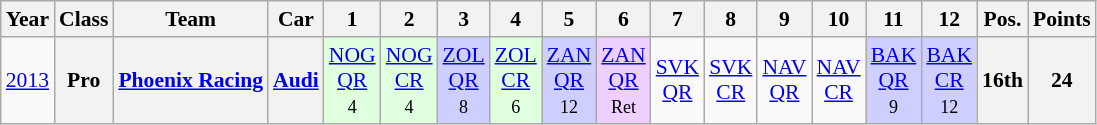<table class="wikitable" border="1" style="text-align:center; font-size:90%;">
<tr>
<th>Year</th>
<th>Class</th>
<th>Team</th>
<th>Car</th>
<th>1</th>
<th>2</th>
<th>3</th>
<th>4</th>
<th>5</th>
<th>6</th>
<th>7</th>
<th>8</th>
<th>9</th>
<th>10</th>
<th>11</th>
<th>12</th>
<th>Pos.</th>
<th>Points</th>
</tr>
<tr>
<td><a href='#'>2013</a></td>
<th>Pro</th>
<th><a href='#'>Phoenix Racing</a></th>
<th><a href='#'>Audi</a></th>
<td style="background:#DFFFDF;"><a href='#'>NOG<br>QR</a><br><small>4<br></small></td>
<td style="background:#DFFFDF;"><a href='#'>NOG<br>CR</a><br><small>4<br></small></td>
<td style="background:#CFCFFF;"><a href='#'>ZOL<br>QR</a><br><small>8<br></small></td>
<td style="background:#DFFFDF;"><a href='#'>ZOL<br>CR</a><br><small>6<br></small></td>
<td style="background:#CFCFFF;"><a href='#'>ZAN<br>QR</a><br><small>12<br></small></td>
<td style="background:#EFCFFF;"><a href='#'>ZAN<br>QR</a><br><small>Ret<br></small></td>
<td><a href='#'>SVK<br>QR</a></td>
<td><a href='#'>SVK<br>CR</a></td>
<td><a href='#'>NAV<br>QR</a></td>
<td><a href='#'>NAV<br>CR</a></td>
<td style="background:#CFCFFF;"><a href='#'>BAK<br>QR</a><br><small>9<br></small></td>
<td style="background:#CFCFFF;"><a href='#'>BAK<br>CR</a><br><small>12<br></small></td>
<th>16th</th>
<th>24</th>
</tr>
</table>
